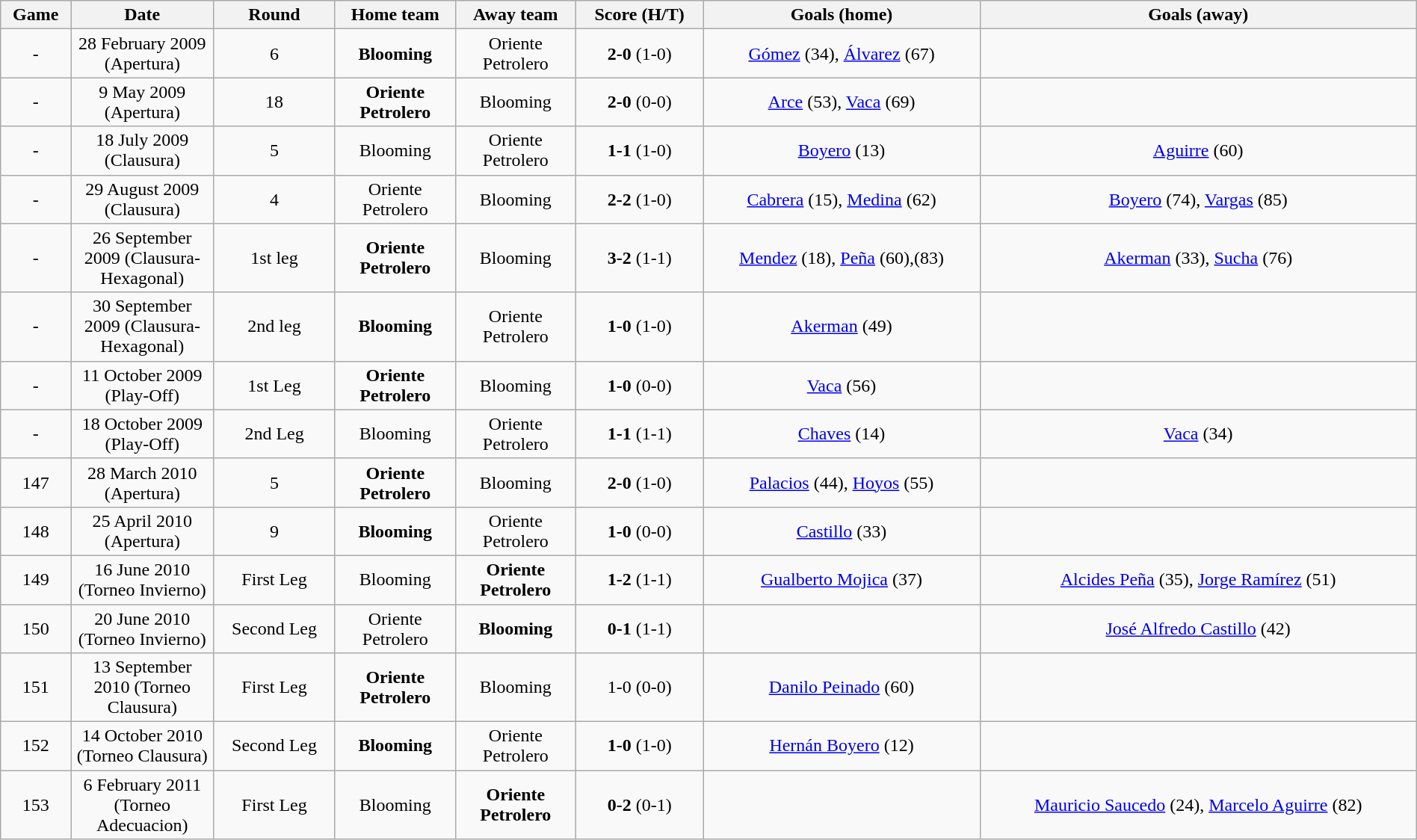<table class="wikitable sortable" style="width:100%; margin:0">
<tr>
<th>Game<br></th>
<th width=120>Date<br></th>
<th>Round<br></th>
<th width=100>Home team<br></th>
<th width=100>Away team<br></th>
<th>Score (H/T)<br></th>
<th>Goals (home)<br></th>
<th>Goals (away)<br></th>
</tr>
<tr align="center">
<td>-</td>
<td>28 February 2009 (Apertura)</td>
<td>6</td>
<td><strong>Blooming</strong></td>
<td>Oriente Petrolero</td>
<td><strong>2-0</strong> (1-0)</td>
<td><a href='#'>Gómez</a> (34), <a href='#'>Álvarez</a> (67)</td>
<td></td>
</tr>
<tr align="center">
<td>-</td>
<td>9 May 2009 (Apertura)</td>
<td>18</td>
<td><strong>Oriente Petrolero</strong></td>
<td>Blooming</td>
<td><strong>2-0</strong> (0-0)</td>
<td><a href='#'>Arce</a> (53), <a href='#'>Vaca</a> (69)</td>
<td></td>
</tr>
<tr align="center">
<td>-</td>
<td>18 July 2009 (Clausura)</td>
<td>5</td>
<td>Blooming</td>
<td>Oriente Petrolero</td>
<td><strong>1-1</strong> (1-0)</td>
<td><a href='#'>Boyero</a> (13)</td>
<td><a href='#'>Aguirre</a> (60)</td>
</tr>
<tr align="center">
<td>-</td>
<td>29 August 2009 (Clausura)</td>
<td>4</td>
<td>Oriente Petrolero</td>
<td>Blooming</td>
<td><strong>2-2</strong> (1-0)</td>
<td><a href='#'>Cabrera</a> (15), <a href='#'>Medina</a> (62)</td>
<td><a href='#'>Boyero</a> (74), <a href='#'>Vargas</a> (85)</td>
</tr>
<tr align="center">
<td>-</td>
<td>26 September 2009 (Clausura-Hexagonal)</td>
<td>1st leg</td>
<td><strong>Oriente Petrolero</strong></td>
<td>Blooming</td>
<td><strong>3-2</strong> (1-1)</td>
<td><a href='#'>Mendez</a> (18), <a href='#'>Peña</a> (60),(83)</td>
<td><a href='#'>Akerman</a> (33), <a href='#'>Sucha</a> (76)</td>
</tr>
<tr align="center">
<td>-</td>
<td>30 September 2009 (Clausura-Hexagonal)</td>
<td>2nd leg</td>
<td><strong>Blooming</strong></td>
<td>Oriente Petrolero</td>
<td><strong>1-0</strong> (1-0)</td>
<td><a href='#'>Akerman</a> (49)</td>
<td></td>
</tr>
<tr align="center">
<td>-</td>
<td>11 October 2009 (Play-Off)</td>
<td>1st Leg</td>
<td><strong>Oriente Petrolero</strong></td>
<td>Blooming</td>
<td><strong>1-0</strong> (0-0)</td>
<td><a href='#'>Vaca</a> (56)</td>
<td></td>
</tr>
<tr align="center">
<td>-</td>
<td>18 October 2009 (Play-Off)</td>
<td>2nd Leg</td>
<td>Blooming</td>
<td>Oriente Petrolero</td>
<td><strong>1-1</strong> (1-1)</td>
<td><a href='#'>Chaves</a> (14)</td>
<td><a href='#'>Vaca</a> (34)</td>
</tr>
<tr align="center">
<td>147</td>
<td>28 March 2010 (Apertura)</td>
<td>5</td>
<td><strong>Oriente Petrolero</strong></td>
<td>Blooming</td>
<td><strong>2-0</strong> (1-0)</td>
<td><a href='#'>Palacios</a> (44), <a href='#'>Hoyos</a> (55)</td>
<td></td>
</tr>
<tr align="center">
<td>148</td>
<td>25 April 2010 (Apertura)</td>
<td>9</td>
<td><strong>Blooming</strong></td>
<td>Oriente Petrolero</td>
<td><strong>1-0</strong> (0-0)</td>
<td><a href='#'>Castillo</a> (33)</td>
<td></td>
</tr>
<tr align="center">
<td>149</td>
<td>16 June 2010 (Torneo Invierno)</td>
<td>First Leg</td>
<td>Blooming</td>
<td><strong>Oriente Petrolero</strong></td>
<td><strong>1-2</strong> (1-1)</td>
<td><a href='#'>Gualberto Mojica</a> (37)</td>
<td><a href='#'>Alcides Peña</a> (35), <a href='#'>Jorge Ramírez</a> (51)</td>
</tr>
<tr align="center">
<td>150</td>
<td>20 June 2010 (Torneo Invierno)</td>
<td>Second Leg</td>
<td>Oriente Petrolero</td>
<td><strong>Blooming</strong></td>
<td><strong>0-1</strong> (1-1)</td>
<td></td>
<td><a href='#'>José Alfredo Castillo</a> (42)</td>
</tr>
<tr align="center">
<td>151</td>
<td>13 September 2010 (Torneo Clausura)</td>
<td>First Leg</td>
<td><strong>Oriente Petrolero</strong></td>
<td>Blooming</td>
<td>1-0 (0-0)</td>
<td><a href='#'>Danilo Peinado</a> (60)</td>
<td></td>
</tr>
<tr align="center">
<td>152</td>
<td>14 October 2010 (Torneo Clausura)</td>
<td>Second Leg</td>
<td><strong>Blooming</strong></td>
<td>Oriente Petrolero</td>
<td><strong>1-0</strong> (1-0)</td>
<td><a href='#'>Hernán Boyero</a> (12)</td>
</tr>
<tr align="center">
<td>153</td>
<td>6 February 2011 (Torneo Adecuacion)</td>
<td>First Leg</td>
<td>Blooming</td>
<td><strong>Oriente Petrolero</strong></td>
<td><strong>0-2</strong> (0-1)</td>
<td></td>
<td><a href='#'>Mauricio Saucedo</a> (24), <a href='#'>Marcelo Aguirre</a> (82)</td>
</tr>
</table>
